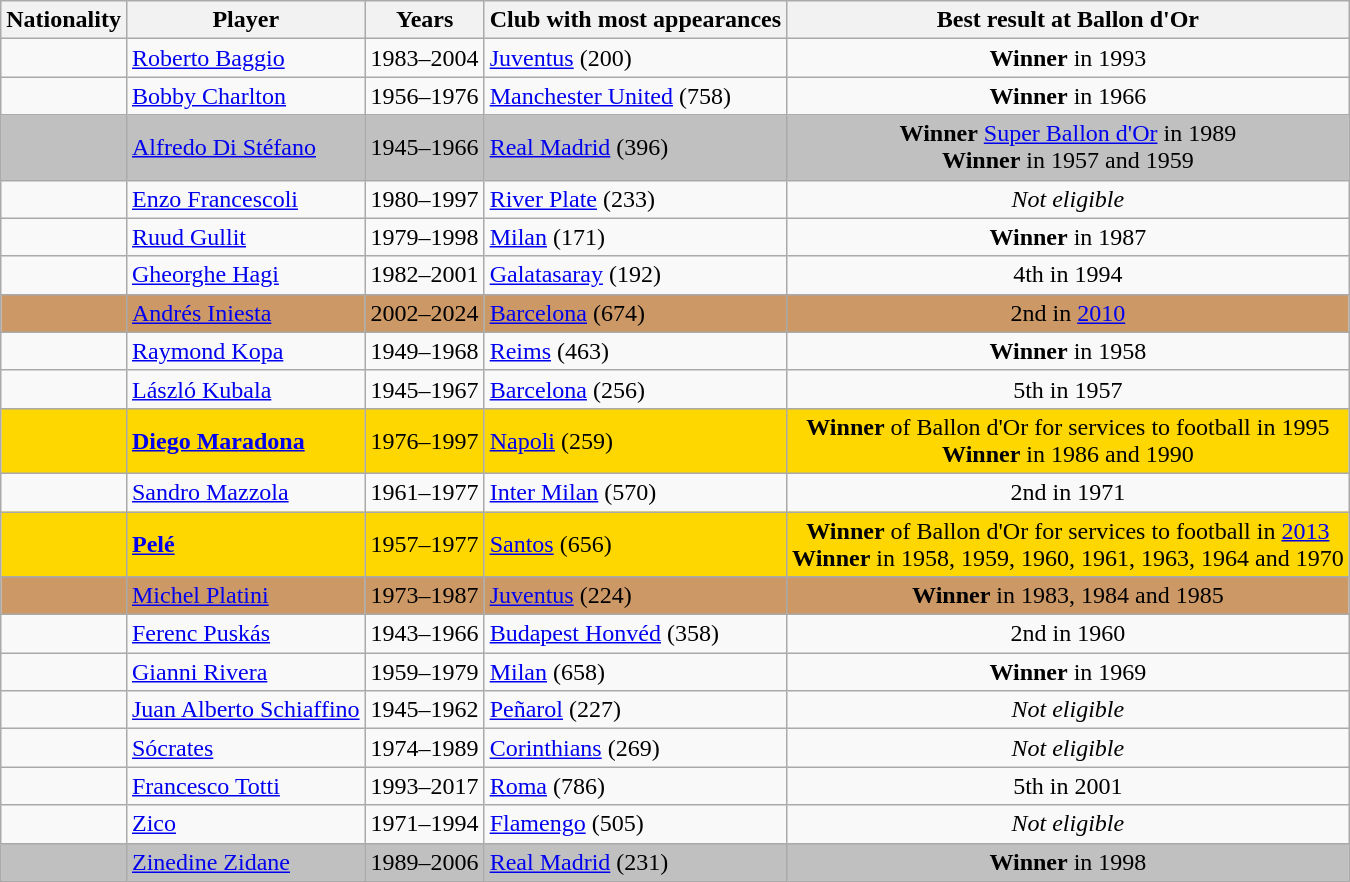<table class="wikitable">
<tr>
<th>Nationality</th>
<th>Player</th>
<th>Years</th>
<th>Club with most appearances</th>
<th>Best result at Ballon d'Or</th>
</tr>
<tr>
<td align="center"></td>
<td><a href='#'>Roberto Baggio</a></td>
<td align="center">1983–2004</td>
<td align="left"> <a href='#'>Juventus</a> (200)</td>
<td align="center"><strong>Winner</strong> in 1993</td>
</tr>
<tr>
<td align="center"></td>
<td><a href='#'>Bobby Charlton</a></td>
<td align="center">1956–1976</td>
<td align="left"> <a href='#'>Manchester United</a> (758)</td>
<td align="center"><strong>Winner</strong> in 1966</td>
</tr>
<tr>
<td align="center" style="background-color: silver"></td>
<td scope=col style="background-color: silver"><a href='#'>Alfredo Di Stéfano</a></td>
<td align="center" style="background-color: silver">1945–1966</td>
<td align="left" style="background-color: silver"> <a href='#'>Real Madrid</a> (396)</td>
<td align="center" style="background-color: silver"><strong>Winner</strong> <a href='#'>Super Ballon d'Or</a> in 1989<br><strong>Winner</strong> in 1957 and 1959</td>
</tr>
<tr>
<td align="center"></td>
<td><a href='#'>Enzo Francescoli</a></td>
<td align="center">1980–1997</td>
<td align="left"> <a href='#'>River Plate</a> (233)</td>
<td align="center"><em>Not eligible</em></td>
</tr>
<tr>
<td align="center"></td>
<td><a href='#'>Ruud Gullit</a></td>
<td align="center">1979–1998</td>
<td align="left"> <a href='#'>Milan</a> (171)</td>
<td align="center"><strong>Winner</strong> in 1987</td>
</tr>
<tr>
<td align="center"></td>
<td><a href='#'>Gheorghe Hagi</a></td>
<td align="center">1982–2001</td>
<td align="left"> <a href='#'>Galatasaray</a> (192)</td>
<td align="center">4th in 1994</td>
</tr>
<tr>
<td align="center" style="background-color: #cc9966"></td>
<td scope=col style="background-color: #cc9966"><a href='#'>Andrés Iniesta</a></td>
<td align="center" style="background-color: #cc9966">2002–2024</td>
<td align="left" style="background-color: #cc9966"> <a href='#'>Barcelona</a> (674)</td>
<td align="center" style="background-color: #cc9966">2nd in <a href='#'>2010</a></td>
</tr>
<tr>
<td align="center"></td>
<td><a href='#'>Raymond Kopa</a></td>
<td align="center">1949–1968</td>
<td align="left"> <a href='#'>Reims</a> (463)</td>
<td align="center"><strong>Winner</strong> in 1958</td>
</tr>
<tr>
<td align="center"></td>
<td><a href='#'>László Kubala</a></td>
<td align="center">1945–1967</td>
<td align="left"> <a href='#'>Barcelona</a> (256)</td>
<td align="center">5th in 1957</td>
</tr>
<tr>
<td align="center" style="background-color: gold"></td>
<td style="background-color: gold"><strong><a href='#'>Diego Maradona</a></strong></td>
<td align="center" style="background-color: gold">1976–1997</td>
<td align="left" style="background-color: gold"> <a href='#'>Napoli</a> (259)</td>
<td align="center" style="background-color: gold"><strong>Winner</strong> of Ballon d'Or for services to football in 1995<br><strong>Winner</strong> in 1986 and 1990</td>
</tr>
<tr>
<td align="center"></td>
<td><a href='#'>Sandro Mazzola</a></td>
<td align="center">1961–1977</td>
<td align="left"> <a href='#'>Inter Milan</a> (570)</td>
<td align="center">2nd in 1971</td>
</tr>
<tr>
<td align="center" style="background-color: gold"></td>
<td style="background-color: gold"><strong><a href='#'>Pelé</a></strong></td>
<td align="center" style="background-color: gold">1957–1977</td>
<td align="left" style="background-color: gold"> <a href='#'>Santos</a> (656)</td>
<td align="center" style="background-color: gold"><strong>Winner</strong> of Ballon d'Or for services to football in <a href='#'>2013</a><br><strong>Winner</strong> in 1958, 1959, 1960, 1961, 1963, 1964 and 1970</td>
</tr>
<tr>
<td align="center" style="background-color: #cc9966"></td>
<td scope=col style="background-color: #cc9966"><a href='#'>Michel Platini</a></td>
<td align="center" style="background-color: #cc9966">1973–1987</td>
<td align="left" style="background-color: #cc9966"> <a href='#'>Juventus</a> (224)</td>
<td align="center" style="background-color: #cc9966"><strong>Winner</strong> in 1983, 1984 and 1985</td>
</tr>
<tr>
<td align="center"></td>
<td><a href='#'>Ferenc Puskás</a></td>
<td align="center">1943–1966</td>
<td align="left"> <a href='#'>Budapest Honvéd</a> (358)</td>
<td align="center">2nd in 1960</td>
</tr>
<tr>
<td align="center"></td>
<td><a href='#'>Gianni Rivera</a></td>
<td align="center">1959–1979</td>
<td align="left"> <a href='#'>Milan</a> (658)</td>
<td align="center"><strong>Winner</strong> in 1969</td>
</tr>
<tr>
<td align="center"></td>
<td><a href='#'>Juan Alberto Schiaffino</a></td>
<td align="center">1945–1962</td>
<td align="left"> <a href='#'>Peñarol</a> (227)</td>
<td align="center"><em>Not eligible</em></td>
</tr>
<tr>
<td align="center"></td>
<td><a href='#'>Sócrates</a></td>
<td align="center">1974–1989</td>
<td align="left"> <a href='#'>Corinthians</a> (269)</td>
<td align="center"><em>Not eligible</em></td>
</tr>
<tr>
<td align="center"></td>
<td><a href='#'>Francesco Totti</a></td>
<td align="center">1993–2017</td>
<td align="left"> <a href='#'>Roma</a> (786)</td>
<td align="center">5th in 2001</td>
</tr>
<tr>
<td align="center"></td>
<td><a href='#'>Zico</a></td>
<td align="center">1971–1994</td>
<td align="left"> <a href='#'>Flamengo</a> (505)</td>
<td align="center"><em>Not eligible</em></td>
</tr>
<tr>
<td align="center" style="background-color: silver"></td>
<td scope=col style="background-color: silver"><a href='#'>Zinedine Zidane</a></td>
<td align="center" style="background-color: silver">1989–2006</td>
<td align="left" style="background-color: silver"> <a href='#'>Real Madrid</a> (231)</td>
<td align="center" style="background-color: silver"><strong>Winner</strong> in 1998</td>
</tr>
</table>
